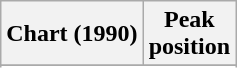<table class="wikitable sortable">
<tr>
<th align="left">Chart (1990)</th>
<th align="center">Peak<br>position</th>
</tr>
<tr>
</tr>
<tr>
</tr>
</table>
